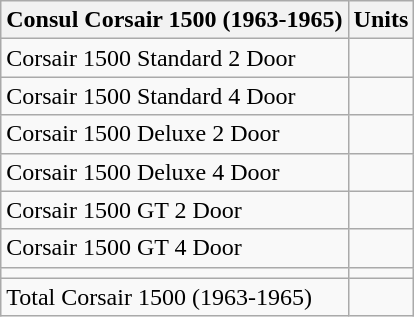<table class="wikitable">
<tr>
<th>Consul Corsair 1500 (1963-1965)</th>
<th>Units</th>
</tr>
<tr>
<td>Corsair 1500 Standard 2 Door</td>
<td></td>
</tr>
<tr>
<td>Corsair 1500 Standard 4 Door</td>
<td></td>
</tr>
<tr>
<td>Corsair 1500 Deluxe 2 Door</td>
<td></td>
</tr>
<tr>
<td>Corsair 1500 Deluxe 4 Door</td>
<td></td>
</tr>
<tr>
<td>Corsair 1500 GT 2 Door</td>
<td></td>
</tr>
<tr>
<td>Corsair 1500 GT 4 Door</td>
<td></td>
</tr>
<tr>
<td></td>
<td></td>
</tr>
<tr>
<td>Total Corsair 1500 (1963-1965)</td>
<td></td>
</tr>
</table>
